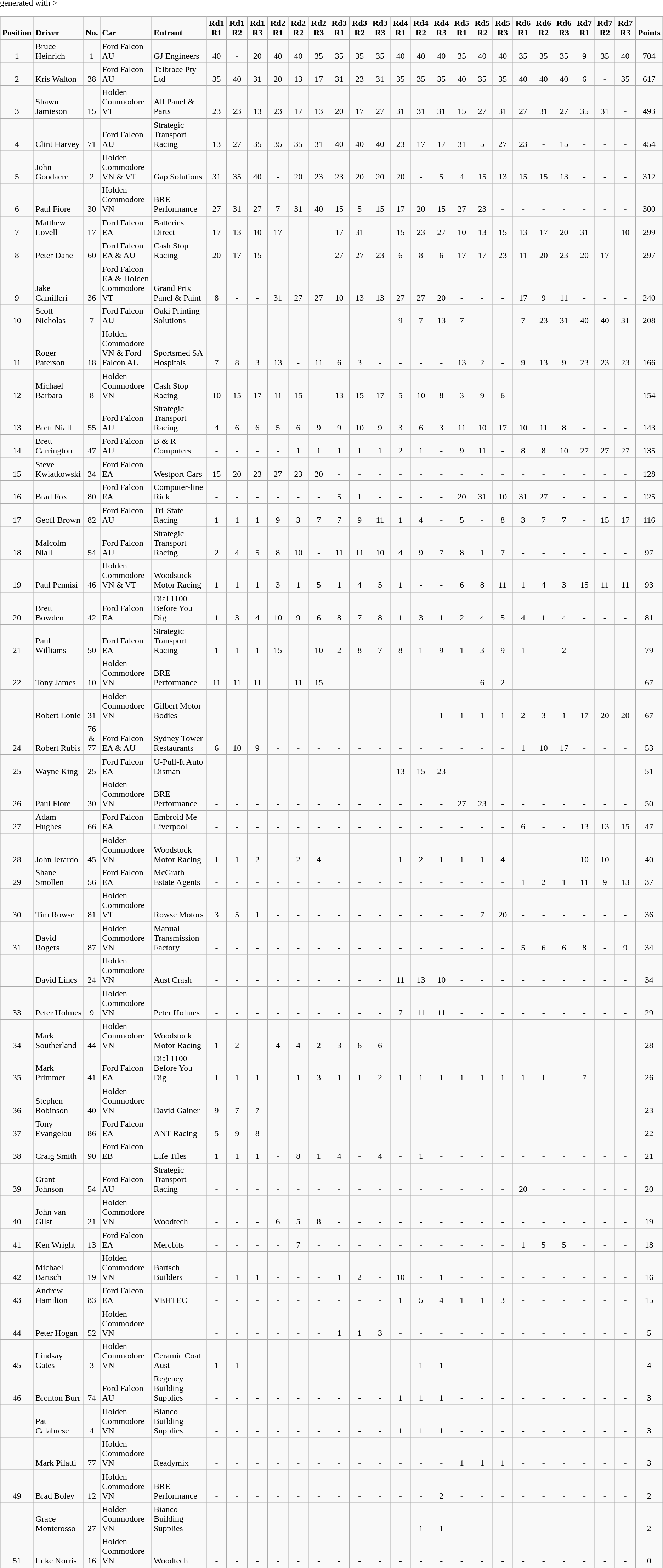<table class="wikitable" <hiddentext>generated with >
<tr style="font-weight:bold">
<td width="53.25" Height="12.75" align="center" valign="bottom">Position</td>
<td width="96.75" valign="bottom">Driver</td>
<td width="26.25" align="center" valign="bottom">No.</td>
<td width="158.25" valign="bottom">Car</td>
<td width="162.75" valign="bottom">Entrant</td>
<td width="49.5" align="center" valign="bottom">Rd1 R1</td>
<td width="49.5" align="center" valign="bottom">Rd1 R2</td>
<td width="49.5" align="center" valign="bottom">Rd1 R3</td>
<td width="49.5" align="center" valign="bottom">Rd2 R1</td>
<td width="49.5" align="center" valign="bottom">Rd2 R2</td>
<td width="49.5" align="center" valign="bottom">Rd2 R3</td>
<td width="49.5" align="center" valign="bottom">Rd3 R1</td>
<td width="49.5" align="center" valign="bottom">Rd3 R2</td>
<td width="49.5" align="center" valign="bottom">Rd3 R3</td>
<td width="49.5" align="center" valign="bottom">Rd4 R1</td>
<td width="49.5" align="center" valign="bottom">Rd4 R2</td>
<td width="49.5" align="center" valign="bottom">Rd4 R3</td>
<td width="49.5" align="center" valign="bottom">Rd5 R1</td>
<td width="49.5" align="center" valign="bottom">Rd5 R2</td>
<td width="49.5" align="center" valign="bottom">Rd5 R3</td>
<td width="49.5" align="center" valign="bottom">Rd6 R1</td>
<td width="49.5" align="center" valign="bottom">Rd6 R2</td>
<td width="49.5" align="center" valign="bottom">Rd6 R3</td>
<td width="49.5" align="center" valign="bottom">Rd7 R1</td>
<td width="49.5" align="center" valign="bottom">Rd7 R2</td>
<td width="49.5" align="center" valign="bottom">Rd7 R3</td>
<td width="49.5" align="center" valign="bottom">Points</td>
</tr>
<tr>
<td Height="12.75" align="center" valign="bottom">1</td>
<td valign="bottom">Bruce Heinrich</td>
<td align="center" valign="bottom">1</td>
<td valign="bottom">Ford Falcon AU</td>
<td valign="bottom">GJ Engineers</td>
<td align="center" valign="bottom">40</td>
<td align="center" valign="bottom">-</td>
<td align="center" valign="bottom">20</td>
<td align="center" valign="bottom">40</td>
<td align="center" valign="bottom">40</td>
<td align="center" valign="bottom">35</td>
<td align="center" valign="bottom">35</td>
<td align="center" valign="bottom">35</td>
<td align="center" valign="bottom">35</td>
<td align="center" valign="bottom">40</td>
<td align="center" valign="bottom">40</td>
<td align="center" valign="bottom">40</td>
<td align="center" valign="bottom">35</td>
<td align="center" valign="bottom">40</td>
<td align="center" valign="bottom">40</td>
<td align="center" valign="bottom">35</td>
<td align="center" valign="bottom">35</td>
<td align="center" valign="bottom">35</td>
<td align="center" valign="bottom">9</td>
<td align="center" valign="bottom">35</td>
<td align="center" valign="bottom">40</td>
<td align="center" valign="bottom">704</td>
</tr>
<tr>
<td Height="12.75" align="center" valign="bottom">2</td>
<td valign="bottom">Kris Walton</td>
<td align="center" valign="bottom">38</td>
<td valign="bottom">Ford Falcon AU</td>
<td valign="bottom">Talbrace Pty Ltd</td>
<td align="center" valign="bottom">35</td>
<td align="center" valign="bottom">40</td>
<td align="center" valign="bottom">31</td>
<td align="center" valign="bottom">20</td>
<td align="center" valign="bottom">13</td>
<td align="center" valign="bottom">17</td>
<td align="center" valign="bottom">31</td>
<td align="center" valign="bottom">23</td>
<td align="center" valign="bottom">31</td>
<td align="center" valign="bottom">35</td>
<td align="center" valign="bottom">35</td>
<td align="center" valign="bottom">35</td>
<td align="center" valign="bottom">40</td>
<td align="center" valign="bottom">35</td>
<td align="center" valign="bottom">35</td>
<td align="center" valign="bottom">40</td>
<td align="center" valign="bottom">40</td>
<td align="center" valign="bottom">40</td>
<td align="center" valign="bottom">6</td>
<td align="center" valign="bottom">-</td>
<td align="center" valign="bottom">35</td>
<td align="center" valign="bottom">617</td>
</tr>
<tr>
<td Height="12.75" align="center" valign="bottom">3</td>
<td valign="bottom">Shawn Jamieson</td>
<td align="center" valign="bottom">15</td>
<td valign="bottom">Holden Commodore VT</td>
<td valign="bottom">All Panel & Parts</td>
<td align="center" valign="bottom">23</td>
<td align="center" valign="bottom">23</td>
<td align="center" valign="bottom">13</td>
<td align="center" valign="bottom">23</td>
<td align="center" valign="bottom">17</td>
<td align="center" valign="bottom">13</td>
<td align="center" valign="bottom">20</td>
<td align="center" valign="bottom">17</td>
<td align="center" valign="bottom">27</td>
<td align="center" valign="bottom">31</td>
<td align="center" valign="bottom">31</td>
<td align="center" valign="bottom">31</td>
<td align="center" valign="bottom">15</td>
<td align="center" valign="bottom">27</td>
<td align="center" valign="bottom">31</td>
<td align="center" valign="bottom">27</td>
<td align="center" valign="bottom">31</td>
<td align="center" valign="bottom">27</td>
<td align="center" valign="bottom">35</td>
<td align="center" valign="bottom">31</td>
<td align="center" valign="bottom">-</td>
<td align="center" valign="bottom">493</td>
</tr>
<tr>
<td Height="12.75" align="center" valign="bottom">4</td>
<td valign="bottom">Clint Harvey</td>
<td align="center" valign="bottom">71</td>
<td valign="bottom">Ford Falcon AU</td>
<td valign="bottom">Strategic Transport Racing</td>
<td align="center" valign="bottom">13</td>
<td align="center" valign="bottom">27</td>
<td align="center" valign="bottom">35</td>
<td align="center" valign="bottom">35</td>
<td align="center" valign="bottom">35</td>
<td align="center" valign="bottom">31</td>
<td align="center" valign="bottom">40</td>
<td align="center" valign="bottom">40</td>
<td align="center" valign="bottom">40</td>
<td align="center" valign="bottom">23</td>
<td align="center" valign="bottom">17</td>
<td align="center" valign="bottom">17</td>
<td align="center" valign="bottom">31</td>
<td align="center" valign="bottom">5</td>
<td align="center" valign="bottom">27</td>
<td align="center" valign="bottom">23</td>
<td align="center" valign="bottom">-</td>
<td align="center" valign="bottom">15</td>
<td align="center" valign="bottom">-</td>
<td align="center" valign="bottom">-</td>
<td align="center" valign="bottom">-</td>
<td align="center" valign="bottom">454</td>
</tr>
<tr>
<td Height="12.75" align="center" valign="bottom">5</td>
<td valign="bottom">John Goodacre</td>
<td align="center" valign="bottom">2</td>
<td valign="bottom">Holden Commodore VN & VT</td>
<td valign="bottom">Gap Solutions</td>
<td align="center" valign="bottom">31</td>
<td align="center" valign="bottom">35</td>
<td align="center" valign="bottom">40</td>
<td align="center" valign="bottom">-</td>
<td align="center" valign="bottom">20</td>
<td align="center" valign="bottom">23</td>
<td align="center" valign="bottom">23</td>
<td align="center" valign="bottom">20</td>
<td align="center" valign="bottom">20</td>
<td align="center" valign="bottom">20</td>
<td align="center" valign="bottom">-</td>
<td align="center" valign="bottom">5</td>
<td align="center" valign="bottom">4</td>
<td align="center" valign="bottom">15</td>
<td align="center" valign="bottom">13</td>
<td align="center" valign="bottom">15</td>
<td align="center" valign="bottom">15</td>
<td align="center" valign="bottom">13</td>
<td align="center" valign="bottom">-</td>
<td align="center" valign="bottom">-</td>
<td align="center" valign="bottom">-</td>
<td align="center" valign="bottom">312</td>
</tr>
<tr>
<td Height="12.75" align="center" valign="bottom">6</td>
<td valign="bottom">Paul Fiore</td>
<td align="center" valign="bottom">30</td>
<td valign="bottom">Holden Commodore VN</td>
<td valign="bottom">BRE Performance</td>
<td align="center" valign="bottom">27</td>
<td align="center" valign="bottom">31</td>
<td align="center" valign="bottom">27</td>
<td align="center" valign="bottom">7</td>
<td align="center" valign="bottom">31</td>
<td align="center" valign="bottom">40</td>
<td align="center" valign="bottom">15</td>
<td align="center" valign="bottom">5</td>
<td align="center" valign="bottom">15</td>
<td align="center" valign="bottom">17</td>
<td align="center" valign="bottom">20</td>
<td align="center" valign="bottom">15</td>
<td align="center" valign="bottom">27</td>
<td align="center" valign="bottom">23</td>
<td align="center" valign="bottom">-</td>
<td align="center" valign="bottom">-</td>
<td align="center" valign="bottom">-</td>
<td align="center" valign="bottom">-</td>
<td align="center" valign="bottom">-</td>
<td align="center" valign="bottom">-</td>
<td align="center" valign="bottom">-</td>
<td align="center" valign="bottom">300</td>
</tr>
<tr>
<td Height="12.75" align="center" valign="bottom">7</td>
<td valign="bottom">Matthew Lovell</td>
<td align="center" valign="bottom">17</td>
<td valign="bottom">Ford Falcon EA</td>
<td valign="bottom">Batteries Direct</td>
<td align="center" valign="bottom">17</td>
<td align="center" valign="bottom">13</td>
<td align="center" valign="bottom">10</td>
<td align="center" valign="bottom">17</td>
<td align="center" valign="bottom">-</td>
<td align="center" valign="bottom">-</td>
<td align="center" valign="bottom">17</td>
<td align="center" valign="bottom">31</td>
<td align="center" valign="bottom">-</td>
<td align="center" valign="bottom">15</td>
<td align="center" valign="bottom">23</td>
<td align="center" valign="bottom">27</td>
<td align="center" valign="bottom">10</td>
<td align="center" valign="bottom">13</td>
<td align="center" valign="bottom">15</td>
<td align="center" valign="bottom">13</td>
<td align="center" valign="bottom">17</td>
<td align="center" valign="bottom">20</td>
<td align="center" valign="bottom">31</td>
<td align="center" valign="bottom">-</td>
<td align="center" valign="bottom">10</td>
<td align="center" valign="bottom">299</td>
</tr>
<tr>
<td Height="12.75" align="center" valign="bottom">8</td>
<td valign="bottom">Peter Dane</td>
<td align="center" valign="bottom">60</td>
<td valign="bottom">Ford Falcon EA & AU</td>
<td valign="bottom">Cash Stop Racing</td>
<td align="center" valign="bottom">20</td>
<td align="center" valign="bottom">17</td>
<td align="center" valign="bottom">15</td>
<td align="center" valign="bottom">-</td>
<td align="center" valign="bottom">-</td>
<td align="center" valign="bottom">-</td>
<td align="center" valign="bottom">27</td>
<td align="center" valign="bottom">27</td>
<td align="center" valign="bottom">23</td>
<td align="center" valign="bottom">6</td>
<td align="center" valign="bottom">8</td>
<td align="center" valign="bottom">6</td>
<td align="center" valign="bottom">17</td>
<td align="center" valign="bottom">17</td>
<td align="center" valign="bottom">23</td>
<td align="center" valign="bottom">11</td>
<td align="center" valign="bottom">20</td>
<td align="center" valign="bottom">23</td>
<td align="center" valign="bottom">20</td>
<td align="center" valign="bottom">17</td>
<td align="center" valign="bottom">-</td>
<td align="center" valign="bottom">297</td>
</tr>
<tr>
<td Height="12.75" align="center" valign="bottom">9</td>
<td valign="bottom">Jake Camilleri</td>
<td align="center" valign="bottom">36</td>
<td valign="bottom">Ford Falcon EA & Holden Commodore VT</td>
<td valign="bottom">Grand Prix Panel & Paint</td>
<td align="center" valign="bottom">8</td>
<td align="center" valign="bottom">-</td>
<td align="center" valign="bottom">-</td>
<td align="center" valign="bottom">31</td>
<td align="center" valign="bottom">27</td>
<td align="center" valign="bottom">27</td>
<td align="center" valign="bottom">10</td>
<td align="center" valign="bottom">13</td>
<td align="center" valign="bottom">13</td>
<td align="center" valign="bottom">27</td>
<td align="center" valign="bottom">27</td>
<td align="center" valign="bottom">20</td>
<td align="center" valign="bottom">-</td>
<td align="center" valign="bottom">-</td>
<td align="center" valign="bottom">-</td>
<td align="center" valign="bottom">17</td>
<td align="center" valign="bottom">9</td>
<td align="center" valign="bottom">11</td>
<td align="center" valign="bottom">-</td>
<td align="center" valign="bottom">-</td>
<td align="center" valign="bottom">-</td>
<td align="center" valign="bottom">240</td>
</tr>
<tr>
<td Height="12.75" align="center" valign="bottom">10</td>
<td valign="bottom">Scott Nicholas</td>
<td align="center" valign="bottom">7</td>
<td valign="bottom">Ford Falcon AU</td>
<td valign="bottom">Oaki Printing Solutions</td>
<td align="center" valign="bottom">-</td>
<td align="center" valign="bottom">-</td>
<td align="center" valign="bottom">-</td>
<td align="center" valign="bottom">-</td>
<td align="center" valign="bottom">-</td>
<td align="center" valign="bottom">-</td>
<td align="center" valign="bottom">-</td>
<td align="center" valign="bottom">-</td>
<td align="center" valign="bottom">-</td>
<td align="center" valign="bottom">9</td>
<td align="center" valign="bottom">7</td>
<td align="center" valign="bottom">13</td>
<td align="center" valign="bottom">7</td>
<td align="center" valign="bottom">-</td>
<td align="center" valign="bottom">-</td>
<td align="center" valign="bottom">7</td>
<td align="center" valign="bottom">23</td>
<td align="center" valign="bottom">31</td>
<td align="center" valign="bottom">40</td>
<td align="center" valign="bottom">40</td>
<td align="center" valign="bottom">31</td>
<td align="center" valign="bottom">208</td>
</tr>
<tr>
<td Height="12.75" align="center" valign="bottom">11</td>
<td valign="bottom">Roger Paterson</td>
<td align="center" valign="bottom">18</td>
<td valign="bottom">Holden Commodore VN & Ford Falcon AU</td>
<td valign="bottom">Sportsmed SA Hospitals</td>
<td align="center" valign="bottom">7</td>
<td align="center" valign="bottom">8</td>
<td align="center" valign="bottom">3</td>
<td align="center" valign="bottom">13</td>
<td align="center" valign="bottom">-</td>
<td align="center" valign="bottom">11</td>
<td align="center" valign="bottom">6</td>
<td align="center" valign="bottom">3</td>
<td align="center" valign="bottom">-</td>
<td align="center" valign="bottom">-</td>
<td align="center" valign="bottom">-</td>
<td align="center" valign="bottom">-</td>
<td align="center" valign="bottom">13</td>
<td align="center" valign="bottom">2</td>
<td align="center" valign="bottom">-</td>
<td align="center" valign="bottom">9</td>
<td align="center" valign="bottom">13</td>
<td align="center" valign="bottom">9</td>
<td align="center" valign="bottom">23</td>
<td align="center" valign="bottom">23</td>
<td align="center" valign="bottom">23</td>
<td align="center" valign="bottom">166</td>
</tr>
<tr>
<td Height="12.75" align="center" valign="bottom">12</td>
<td valign="bottom">Michael Barbara</td>
<td align="center" valign="bottom">8</td>
<td valign="bottom">Holden Commodore VN</td>
<td valign="bottom">Cash Stop Racing</td>
<td align="center" valign="bottom">10</td>
<td align="center" valign="bottom">15</td>
<td align="center" valign="bottom">17</td>
<td align="center" valign="bottom">11</td>
<td align="center" valign="bottom">15</td>
<td align="center" valign="bottom">-</td>
<td align="center" valign="bottom">13</td>
<td align="center" valign="bottom">15</td>
<td align="center" valign="bottom">17</td>
<td align="center" valign="bottom">5</td>
<td align="center" valign="bottom">10</td>
<td align="center" valign="bottom">8</td>
<td align="center" valign="bottom">3</td>
<td align="center" valign="bottom">9</td>
<td align="center" valign="bottom">6</td>
<td align="center" valign="bottom">-</td>
<td align="center" valign="bottom">-</td>
<td align="center" valign="bottom">-</td>
<td align="center" valign="bottom">-</td>
<td align="center" valign="bottom">-</td>
<td align="center" valign="bottom">-</td>
<td align="center" valign="bottom">154</td>
</tr>
<tr>
<td Height="12.75" align="center" valign="bottom">13</td>
<td valign="bottom">Brett Niall</td>
<td align="center" valign="bottom">55</td>
<td valign="bottom">Ford Falcon AU</td>
<td valign="bottom">Strategic Transport Racing</td>
<td align="center" valign="bottom">4</td>
<td align="center" valign="bottom">6</td>
<td align="center" valign="bottom">6</td>
<td align="center" valign="bottom">5</td>
<td align="center" valign="bottom">6</td>
<td align="center" valign="bottom">9</td>
<td align="center" valign="bottom">9</td>
<td align="center" valign="bottom">10</td>
<td align="center" valign="bottom">9</td>
<td align="center" valign="bottom">3</td>
<td align="center" valign="bottom">6</td>
<td align="center" valign="bottom">3</td>
<td align="center" valign="bottom">11</td>
<td align="center" valign="bottom">10</td>
<td align="center" valign="bottom">17</td>
<td align="center" valign="bottom">10</td>
<td align="center" valign="bottom">11</td>
<td align="center" valign="bottom">8</td>
<td align="center" valign="bottom">-</td>
<td align="center" valign="bottom">-</td>
<td align="center" valign="bottom">-</td>
<td align="center" valign="bottom">143</td>
</tr>
<tr>
<td Height="12.75" align="center" valign="bottom">14</td>
<td valign="bottom">Brett Carrington</td>
<td align="center" valign="bottom">47</td>
<td valign="bottom">Ford Falcon AU</td>
<td valign="bottom">B & R Computers</td>
<td align="center" valign="bottom">-</td>
<td align="center" valign="bottom">-</td>
<td align="center" valign="bottom">-</td>
<td align="center" valign="bottom">-</td>
<td align="center" valign="bottom">1</td>
<td align="center" valign="bottom">1</td>
<td align="center" valign="bottom">1</td>
<td align="center" valign="bottom">1</td>
<td align="center" valign="bottom">1</td>
<td align="center" valign="bottom">2</td>
<td align="center" valign="bottom">1</td>
<td align="center" valign="bottom">-</td>
<td align="center" valign="bottom">9</td>
<td align="center" valign="bottom">11</td>
<td align="center" valign="bottom">-</td>
<td align="center" valign="bottom">8</td>
<td align="center" valign="bottom">8</td>
<td align="center" valign="bottom">10</td>
<td align="center" valign="bottom">27</td>
<td align="center" valign="bottom">27</td>
<td align="center" valign="bottom">27</td>
<td align="center" valign="bottom">135</td>
</tr>
<tr>
<td Height="12.75" align="center" valign="bottom">15</td>
<td valign="bottom">Steve Kwiatkowski</td>
<td align="center" valign="bottom">34</td>
<td valign="bottom">Ford Falcon EA</td>
<td valign="bottom">Westport Cars</td>
<td align="center" valign="bottom">15</td>
<td align="center" valign="bottom">20</td>
<td align="center" valign="bottom">23</td>
<td align="center" valign="bottom">27</td>
<td align="center" valign="bottom">23</td>
<td align="center" valign="bottom">20</td>
<td align="center" valign="bottom">-</td>
<td align="center" valign="bottom">-</td>
<td align="center" valign="bottom">-</td>
<td align="center" valign="bottom">-</td>
<td align="center" valign="bottom">-</td>
<td align="center" valign="bottom">-</td>
<td align="center" valign="bottom">-</td>
<td align="center" valign="bottom">-</td>
<td align="center" valign="bottom">-</td>
<td align="center" valign="bottom">-</td>
<td align="center" valign="bottom">-</td>
<td align="center" valign="bottom">-</td>
<td align="center" valign="bottom">-</td>
<td align="center" valign="bottom">-</td>
<td align="center" valign="bottom">-</td>
<td align="center" valign="bottom">128</td>
</tr>
<tr>
<td Height="12.75" align="center" valign="bottom">16</td>
<td valign="bottom">Brad Fox</td>
<td align="center" valign="bottom">80</td>
<td valign="bottom">Ford Falcon EA</td>
<td valign="bottom">Computer-line Rick</td>
<td align="center" valign="bottom">-</td>
<td align="center" valign="bottom">-</td>
<td align="center" valign="bottom">-</td>
<td align="center" valign="bottom">-</td>
<td align="center" valign="bottom">-</td>
<td align="center" valign="bottom">-</td>
<td align="center" valign="bottom">5</td>
<td align="center" valign="bottom">1</td>
<td align="center" valign="bottom">-</td>
<td align="center" valign="bottom">-</td>
<td align="center" valign="bottom">-</td>
<td align="center" valign="bottom">-</td>
<td align="center" valign="bottom">20</td>
<td align="center" valign="bottom">31</td>
<td align="center" valign="bottom">10</td>
<td align="center" valign="bottom">31</td>
<td align="center" valign="bottom">27</td>
<td align="center" valign="bottom">-</td>
<td align="center" valign="bottom">-</td>
<td align="center" valign="bottom">-</td>
<td align="center" valign="bottom">-</td>
<td align="center" valign="bottom">125</td>
</tr>
<tr>
<td Height="12.75" align="center" valign="bottom">17</td>
<td valign="bottom">Geoff Brown</td>
<td align="center" valign="bottom">82</td>
<td valign="bottom">Ford Falcon AU</td>
<td valign="bottom">Tri-State Racing</td>
<td align="center" valign="bottom">1</td>
<td align="center" valign="bottom">1</td>
<td align="center" valign="bottom">1</td>
<td align="center" valign="bottom">9</td>
<td align="center" valign="bottom">3</td>
<td align="center" valign="bottom">7</td>
<td align="center" valign="bottom">7</td>
<td align="center" valign="bottom">9</td>
<td align="center" valign="bottom">11</td>
<td align="center" valign="bottom">1</td>
<td align="center" valign="bottom">4</td>
<td align="center" valign="bottom">-</td>
<td align="center" valign="bottom">5</td>
<td align="center" valign="bottom">-</td>
<td align="center" valign="bottom">8</td>
<td align="center" valign="bottom">3</td>
<td align="center" valign="bottom">7</td>
<td align="center" valign="bottom">7</td>
<td align="center" valign="bottom">-</td>
<td align="center" valign="bottom">15</td>
<td align="center" valign="bottom">17</td>
<td align="center" valign="bottom">116</td>
</tr>
<tr>
<td Height="12.75" align="center" valign="bottom">18</td>
<td valign="bottom">Malcolm Niall</td>
<td align="center" valign="bottom">54</td>
<td valign="bottom">Ford Falcon AU</td>
<td valign="bottom">Strategic Transport Racing</td>
<td align="center" valign="bottom">2</td>
<td align="center" valign="bottom">4</td>
<td align="center" valign="bottom">5</td>
<td align="center" valign="bottom">8</td>
<td align="center" valign="bottom">10</td>
<td align="center" valign="bottom">-</td>
<td align="center" valign="bottom">11</td>
<td align="center" valign="bottom">11</td>
<td align="center" valign="bottom">10</td>
<td align="center" valign="bottom">4</td>
<td align="center" valign="bottom">9</td>
<td align="center" valign="bottom">7</td>
<td align="center" valign="bottom">8</td>
<td align="center" valign="bottom">1</td>
<td align="center" valign="bottom">7</td>
<td align="center" valign="bottom">-</td>
<td align="center" valign="bottom">-</td>
<td align="center" valign="bottom">-</td>
<td align="center" valign="bottom">-</td>
<td align="center" valign="bottom">-</td>
<td align="center" valign="bottom">-</td>
<td align="center" valign="bottom">97</td>
</tr>
<tr>
<td Height="12.75" align="center" valign="bottom">19</td>
<td valign="bottom">Paul Pennisi</td>
<td align="center" valign="bottom">46</td>
<td valign="bottom">Holden Commodore VN & VT</td>
<td valign="bottom">Woodstock Motor Racing</td>
<td align="center" valign="bottom">1</td>
<td align="center" valign="bottom">1</td>
<td align="center" valign="bottom">1</td>
<td align="center" valign="bottom">3</td>
<td align="center" valign="bottom">1</td>
<td align="center" valign="bottom">5</td>
<td align="center" valign="bottom">1</td>
<td align="center" valign="bottom">4</td>
<td align="center" valign="bottom">5</td>
<td align="center" valign="bottom">1</td>
<td align="center" valign="bottom">-</td>
<td align="center" valign="bottom">-</td>
<td align="center" valign="bottom">6</td>
<td align="center" valign="bottom">8</td>
<td align="center" valign="bottom">11</td>
<td align="center" valign="bottom">1</td>
<td align="center" valign="bottom">4</td>
<td align="center" valign="bottom">3</td>
<td align="center" valign="bottom">15</td>
<td align="center" valign="bottom">11</td>
<td align="center" valign="bottom">11</td>
<td align="center" valign="bottom">93</td>
</tr>
<tr>
<td Height="12.75" align="center" valign="bottom">20</td>
<td valign="bottom">Brett Bowden</td>
<td align="center" valign="bottom">42</td>
<td valign="bottom">Ford Falcon EA</td>
<td valign="bottom">Dial 1100 Before You Dig</td>
<td align="center" valign="bottom">1</td>
<td align="center" valign="bottom">3</td>
<td align="center" valign="bottom">4</td>
<td align="center" valign="bottom">10</td>
<td align="center" valign="bottom">9</td>
<td align="center" valign="bottom">6</td>
<td align="center" valign="bottom">8</td>
<td align="center" valign="bottom">7</td>
<td align="center" valign="bottom">8</td>
<td align="center" valign="bottom">1</td>
<td align="center" valign="bottom">3</td>
<td align="center" valign="bottom">1</td>
<td align="center" valign="bottom">2</td>
<td align="center" valign="bottom">4</td>
<td align="center" valign="bottom">5</td>
<td align="center" valign="bottom">4</td>
<td align="center" valign="bottom">1</td>
<td align="center" valign="bottom">4</td>
<td align="center" valign="bottom">-</td>
<td align="center" valign="bottom">-</td>
<td align="center" valign="bottom">-</td>
<td align="center" valign="bottom">81</td>
</tr>
<tr>
<td Height="12.75" align="center" valign="bottom">21</td>
<td valign="bottom">Paul Williams</td>
<td align="center" valign="bottom">50</td>
<td valign="bottom">Ford Falcon EA</td>
<td valign="bottom">Strategic Transport Racing</td>
<td align="center" valign="bottom">1</td>
<td align="center" valign="bottom">1</td>
<td align="center" valign="bottom">1</td>
<td align="center" valign="bottom">15</td>
<td align="center" valign="bottom">-</td>
<td align="center" valign="bottom">10</td>
<td align="center" valign="bottom">2</td>
<td align="center" valign="bottom">8</td>
<td align="center" valign="bottom">7</td>
<td align="center" valign="bottom">8</td>
<td align="center" valign="bottom">1</td>
<td align="center" valign="bottom">9</td>
<td align="center" valign="bottom">1</td>
<td align="center" valign="bottom">3</td>
<td align="center" valign="bottom">9</td>
<td align="center" valign="bottom">1</td>
<td align="center" valign="bottom">-</td>
<td align="center" valign="bottom">2</td>
<td align="center" valign="bottom">-</td>
<td align="center" valign="bottom">-</td>
<td align="center" valign="bottom">-</td>
<td align="center" valign="bottom">79</td>
</tr>
<tr>
<td Height="12.75" align="center" valign="bottom">22</td>
<td valign="bottom">Tony James</td>
<td align="center" valign="bottom">10</td>
<td valign="bottom">Holden Commodore VN</td>
<td valign="bottom">BRE Performance</td>
<td align="center" valign="bottom">11</td>
<td align="center" valign="bottom">11</td>
<td align="center" valign="bottom">11</td>
<td align="center" valign="bottom">-</td>
<td align="center" valign="bottom">11</td>
<td align="center" valign="bottom">15</td>
<td align="center" valign="bottom">-</td>
<td align="center" valign="bottom">-</td>
<td align="center" valign="bottom">-</td>
<td align="center" valign="bottom">-</td>
<td align="center" valign="bottom">-</td>
<td align="center" valign="bottom">-</td>
<td align="center" valign="bottom">-</td>
<td align="center" valign="bottom">6</td>
<td align="center" valign="bottom">2</td>
<td align="center" valign="bottom">-</td>
<td align="center" valign="bottom">-</td>
<td align="center" valign="bottom">-</td>
<td align="center" valign="bottom">-</td>
<td align="center" valign="bottom">-</td>
<td align="center" valign="bottom">-</td>
<td align="center" valign="bottom">67</td>
</tr>
<tr>
<td Height="12.75" align="center" valign="bottom"></td>
<td valign="bottom">Robert Lonie</td>
<td align="center" valign="bottom">31</td>
<td valign="bottom">Holden Commodore VN</td>
<td valign="bottom">Gilbert Motor Bodies</td>
<td align="center" valign="bottom">-</td>
<td align="center" valign="bottom">-</td>
<td align="center" valign="bottom">-</td>
<td align="center" valign="bottom">-</td>
<td align="center" valign="bottom">-</td>
<td align="center" valign="bottom">-</td>
<td align="center" valign="bottom">-</td>
<td align="center" valign="bottom">-</td>
<td align="center" valign="bottom">-</td>
<td align="center" valign="bottom">-</td>
<td align="center" valign="bottom">-</td>
<td align="center" valign="bottom">1</td>
<td align="center" valign="bottom">1</td>
<td align="center" valign="bottom">1</td>
<td align="center" valign="bottom">1</td>
<td align="center" valign="bottom">2</td>
<td align="center" valign="bottom">3</td>
<td align="center" valign="bottom">1</td>
<td align="center" valign="bottom">17</td>
<td align="center" valign="bottom">20</td>
<td align="center" valign="bottom">20</td>
<td align="center" valign="bottom">67</td>
</tr>
<tr>
<td Height="12.75" align="center" valign="bottom">24</td>
<td valign="bottom">Robert Rubis</td>
<td align="center" valign="bottom">76 & 77</td>
<td valign="bottom">Ford Falcon EA & AU</td>
<td valign="bottom">Sydney Tower Restaurants</td>
<td align="center" valign="bottom">6</td>
<td align="center" valign="bottom">10</td>
<td align="center" valign="bottom">9</td>
<td align="center" valign="bottom">-</td>
<td align="center" valign="bottom">-</td>
<td align="center" valign="bottom">-</td>
<td align="center" valign="bottom">-</td>
<td align="center" valign="bottom">-</td>
<td align="center" valign="bottom">-</td>
<td align="center" valign="bottom">-</td>
<td align="center" valign="bottom">-</td>
<td align="center" valign="bottom">-</td>
<td align="center" valign="bottom">-</td>
<td align="center" valign="bottom">-</td>
<td align="center" valign="bottom">-</td>
<td align="center" valign="bottom">1</td>
<td align="center" valign="bottom">10</td>
<td align="center" valign="bottom">17</td>
<td align="center" valign="bottom">-</td>
<td align="center" valign="bottom">-</td>
<td align="center" valign="bottom">-</td>
<td align="center" valign="bottom">53</td>
</tr>
<tr>
<td Height="12.75" align="center" valign="bottom">25</td>
<td valign="bottom">Wayne King</td>
<td align="center" valign="bottom">25</td>
<td valign="bottom">Ford Falcon EA</td>
<td valign="bottom">U-Pull-It Auto Disman</td>
<td align="center" valign="bottom">-</td>
<td align="center" valign="bottom">-</td>
<td align="center" valign="bottom">-</td>
<td align="center" valign="bottom">-</td>
<td align="center" valign="bottom">-</td>
<td align="center" valign="bottom">-</td>
<td align="center" valign="bottom">-</td>
<td align="center" valign="bottom">-</td>
<td align="center" valign="bottom">-</td>
<td align="center" valign="bottom">13</td>
<td align="center" valign="bottom">15</td>
<td align="center" valign="bottom">23</td>
<td align="center" valign="bottom">-</td>
<td align="center" valign="bottom">-</td>
<td align="center" valign="bottom">-</td>
<td align="center" valign="bottom">-</td>
<td align="center" valign="bottom">-</td>
<td align="center" valign="bottom">-</td>
<td align="center" valign="bottom">-</td>
<td align="center" valign="bottom">-</td>
<td align="center" valign="bottom">-</td>
<td align="center" valign="bottom">51</td>
</tr>
<tr>
<td Height="12.75" align="center" valign="bottom">26</td>
<td valign="bottom">Paul Fiore</td>
<td align="center" valign="bottom">30</td>
<td valign="bottom">Holden Commodore VN</td>
<td valign="bottom">BRE Performance</td>
<td align="center" valign="bottom">-</td>
<td align="center" valign="bottom">-</td>
<td align="center" valign="bottom">-</td>
<td align="center" valign="bottom">-</td>
<td align="center" valign="bottom">-</td>
<td align="center" valign="bottom">-</td>
<td align="center" valign="bottom">-</td>
<td align="center" valign="bottom">-</td>
<td align="center" valign="bottom">-</td>
<td align="center" valign="bottom">-</td>
<td align="center" valign="bottom">-</td>
<td align="center" valign="bottom">-</td>
<td align="center" valign="bottom">27</td>
<td align="center" valign="bottom">23</td>
<td align="center" valign="bottom">-</td>
<td align="center" valign="bottom">-</td>
<td align="center" valign="bottom">-</td>
<td align="center" valign="bottom">-</td>
<td align="center" valign="bottom">-</td>
<td align="center" valign="bottom">-</td>
<td align="center" valign="bottom">-</td>
<td align="center" valign="bottom">50</td>
</tr>
<tr>
<td Height="12.75" align="center" valign="bottom">27</td>
<td valign="bottom">Adam Hughes</td>
<td align="center" valign="bottom">66</td>
<td valign="bottom">Ford Falcon EA</td>
<td valign="bottom">Embroid Me Liverpool</td>
<td align="center" valign="bottom">-</td>
<td align="center" valign="bottom">-</td>
<td align="center" valign="bottom">-</td>
<td align="center" valign="bottom">-</td>
<td align="center" valign="bottom">-</td>
<td align="center" valign="bottom">-</td>
<td align="center" valign="bottom">-</td>
<td align="center" valign="bottom">-</td>
<td align="center" valign="bottom">-</td>
<td align="center" valign="bottom">-</td>
<td align="center" valign="bottom">-</td>
<td align="center" valign="bottom">-</td>
<td align="center" valign="bottom">-</td>
<td align="center" valign="bottom">-</td>
<td align="center" valign="bottom">-</td>
<td align="center" valign="bottom">6</td>
<td align="center" valign="bottom">-</td>
<td align="center" valign="bottom">-</td>
<td align="center" valign="bottom">13</td>
<td align="center" valign="bottom">13</td>
<td align="center" valign="bottom">15</td>
<td align="center" valign="bottom">47</td>
</tr>
<tr>
<td Height="12.75" align="center" valign="bottom">28</td>
<td valign="bottom">John Ierardo</td>
<td align="center" valign="bottom">45</td>
<td valign="bottom">Holden Commodore VN</td>
<td valign="bottom">Woodstock Motor Racing</td>
<td align="center" valign="bottom">1</td>
<td align="center" valign="bottom">1</td>
<td align="center" valign="bottom">2</td>
<td align="center" valign="bottom">-</td>
<td align="center" valign="bottom">2</td>
<td align="center" valign="bottom">4</td>
<td align="center" valign="bottom">-</td>
<td align="center" valign="bottom">-</td>
<td align="center" valign="bottom">-</td>
<td align="center" valign="bottom">1</td>
<td align="center" valign="bottom">2</td>
<td align="center" valign="bottom">1</td>
<td align="center" valign="bottom">1</td>
<td align="center" valign="bottom">1</td>
<td align="center" valign="bottom">4</td>
<td align="center" valign="bottom">-</td>
<td align="center" valign="bottom">-</td>
<td align="center" valign="bottom">-</td>
<td align="center" valign="bottom">10</td>
<td align="center" valign="bottom">10</td>
<td align="center" valign="bottom">-</td>
<td align="center" valign="bottom">40</td>
</tr>
<tr>
<td Height="12.75" align="center" valign="bottom">29</td>
<td valign="bottom">Shane Smollen</td>
<td align="center" valign="bottom">56</td>
<td valign="bottom">Ford Falcon EA</td>
<td valign="bottom">McGrath Estate Agents</td>
<td align="center" valign="bottom">-</td>
<td align="center" valign="bottom">-</td>
<td align="center" valign="bottom">-</td>
<td align="center" valign="bottom">-</td>
<td align="center" valign="bottom">-</td>
<td align="center" valign="bottom">-</td>
<td align="center" valign="bottom">-</td>
<td align="center" valign="bottom">-</td>
<td align="center" valign="bottom">-</td>
<td align="center" valign="bottom">-</td>
<td align="center" valign="bottom">-</td>
<td align="center" valign="bottom">-</td>
<td align="center" valign="bottom">-</td>
<td align="center" valign="bottom">-</td>
<td align="center" valign="bottom">-</td>
<td align="center" valign="bottom">1</td>
<td align="center" valign="bottom">2</td>
<td align="center" valign="bottom">1</td>
<td align="center" valign="bottom">11</td>
<td align="center" valign="bottom">9</td>
<td align="center" valign="bottom">13</td>
<td align="center" valign="bottom">37</td>
</tr>
<tr>
<td Height="12.75" align="center" valign="bottom">30</td>
<td valign="bottom">Tim Rowse</td>
<td align="center" valign="bottom">81</td>
<td valign="bottom">Holden Commodore VT</td>
<td valign="bottom">Rowse Motors</td>
<td align="center" valign="bottom">3</td>
<td align="center" valign="bottom">5</td>
<td align="center" valign="bottom">1</td>
<td align="center" valign="bottom">-</td>
<td align="center" valign="bottom">-</td>
<td align="center" valign="bottom">-</td>
<td align="center" valign="bottom">-</td>
<td align="center" valign="bottom">-</td>
<td align="center" valign="bottom">-</td>
<td align="center" valign="bottom">-</td>
<td align="center" valign="bottom">-</td>
<td align="center" valign="bottom">-</td>
<td align="center" valign="bottom">-</td>
<td align="center" valign="bottom">7</td>
<td align="center" valign="bottom">20</td>
<td align="center" valign="bottom">-</td>
<td align="center" valign="bottom">-</td>
<td align="center" valign="bottom">-</td>
<td align="center" valign="bottom">-</td>
<td align="center" valign="bottom">-</td>
<td align="center" valign="bottom">-</td>
<td align="center" valign="bottom">36</td>
</tr>
<tr>
<td Height="12.75" align="center" valign="bottom">31</td>
<td valign="bottom">David Rogers</td>
<td align="center" valign="bottom">87</td>
<td valign="bottom">Holden Commodore VN</td>
<td valign="bottom">Manual Transmission Factory</td>
<td align="center" valign="bottom">-</td>
<td align="center" valign="bottom">-</td>
<td align="center" valign="bottom">-</td>
<td align="center" valign="bottom">-</td>
<td align="center" valign="bottom">-</td>
<td align="center" valign="bottom">-</td>
<td align="center" valign="bottom">-</td>
<td align="center" valign="bottom">-</td>
<td align="center" valign="bottom">-</td>
<td align="center" valign="bottom">-</td>
<td align="center" valign="bottom">-</td>
<td align="center" valign="bottom">-</td>
<td align="center" valign="bottom">-</td>
<td align="center" valign="bottom">-</td>
<td align="center" valign="bottom">-</td>
<td align="center" valign="bottom">5</td>
<td align="center" valign="bottom">6</td>
<td align="center" valign="bottom">6</td>
<td align="center" valign="bottom">8</td>
<td align="center" valign="bottom">-</td>
<td align="center" valign="bottom">9</td>
<td align="center" valign="bottom">34</td>
</tr>
<tr>
<td Height="12.75" align="center" valign="bottom"></td>
<td valign="bottom">David Lines</td>
<td align="center" valign="bottom">24</td>
<td valign="bottom">Holden Commodore VN</td>
<td valign="bottom">Aust Crash</td>
<td align="center" valign="bottom">-</td>
<td align="center" valign="bottom">-</td>
<td align="center" valign="bottom">-</td>
<td align="center" valign="bottom">-</td>
<td align="center" valign="bottom">-</td>
<td align="center" valign="bottom">-</td>
<td align="center" valign="bottom">-</td>
<td align="center" valign="bottom">-</td>
<td align="center" valign="bottom">-</td>
<td align="center" valign="bottom">11</td>
<td align="center" valign="bottom">13</td>
<td align="center" valign="bottom">10</td>
<td align="center" valign="bottom">-</td>
<td align="center" valign="bottom">-</td>
<td align="center" valign="bottom">-</td>
<td align="center" valign="bottom">-</td>
<td align="center" valign="bottom">-</td>
<td align="center" valign="bottom">-</td>
<td align="center" valign="bottom">-</td>
<td align="center" valign="bottom">-</td>
<td align="center" valign="bottom">-</td>
<td align="center" valign="bottom">34</td>
</tr>
<tr>
<td Height="12.75" align="center" valign="bottom">33</td>
<td valign="bottom">Peter Holmes</td>
<td align="center" valign="bottom">9</td>
<td valign="bottom">Holden Commodore VN</td>
<td valign="bottom">Peter Holmes</td>
<td align="center" valign="bottom">-</td>
<td align="center" valign="bottom">-</td>
<td align="center" valign="bottom">-</td>
<td align="center" valign="bottom">-</td>
<td align="center" valign="bottom">-</td>
<td align="center" valign="bottom">-</td>
<td align="center" valign="bottom">-</td>
<td align="center" valign="bottom">-</td>
<td align="center" valign="bottom">-</td>
<td align="center" valign="bottom">7</td>
<td align="center" valign="bottom">11</td>
<td align="center" valign="bottom">11</td>
<td align="center" valign="bottom">-</td>
<td align="center" valign="bottom">-</td>
<td align="center" valign="bottom">-</td>
<td align="center" valign="bottom">-</td>
<td align="center" valign="bottom">-</td>
<td align="center" valign="bottom">-</td>
<td align="center" valign="bottom">-</td>
<td align="center" valign="bottom">-</td>
<td align="center" valign="bottom">-</td>
<td align="center" valign="bottom">29</td>
</tr>
<tr>
<td Height="12.75" align="center" valign="bottom">34</td>
<td valign="bottom">Mark Southerland</td>
<td align="center" valign="bottom">44</td>
<td valign="bottom">Holden Commodore VN</td>
<td valign="bottom">Woodstock Motor Racing</td>
<td align="center" valign="bottom">1</td>
<td align="center" valign="bottom">2</td>
<td align="center" valign="bottom">-</td>
<td align="center" valign="bottom">4</td>
<td align="center" valign="bottom">4</td>
<td align="center" valign="bottom">2</td>
<td align="center" valign="bottom">3</td>
<td align="center" valign="bottom">6</td>
<td align="center" valign="bottom">6</td>
<td align="center" valign="bottom">-</td>
<td align="center" valign="bottom">-</td>
<td align="center" valign="bottom">-</td>
<td align="center" valign="bottom">-</td>
<td align="center" valign="bottom">-</td>
<td align="center" valign="bottom">-</td>
<td align="center" valign="bottom">-</td>
<td align="center" valign="bottom">-</td>
<td align="center" valign="bottom">-</td>
<td align="center" valign="bottom">-</td>
<td align="center" valign="bottom">-</td>
<td align="center" valign="bottom">-</td>
<td align="center" valign="bottom">28</td>
</tr>
<tr>
<td Height="12.75" align="center" valign="bottom">35</td>
<td valign="bottom">Mark Primmer</td>
<td align="center" valign="bottom">41</td>
<td valign="bottom">Ford Falcon EA</td>
<td valign="bottom">Dial 1100 Before You Dig</td>
<td align="center" valign="bottom">1</td>
<td align="center" valign="bottom">1</td>
<td align="center" valign="bottom">1</td>
<td align="center" valign="bottom">-</td>
<td align="center" valign="bottom">1</td>
<td align="center" valign="bottom">3</td>
<td align="center" valign="bottom">1</td>
<td align="center" valign="bottom">1</td>
<td align="center" valign="bottom">2</td>
<td align="center" valign="bottom">1</td>
<td align="center" valign="bottom">1</td>
<td align="center" valign="bottom">1</td>
<td align="center" valign="bottom">1</td>
<td align="center" valign="bottom">1</td>
<td align="center" valign="bottom">1</td>
<td align="center" valign="bottom">1</td>
<td align="center" valign="bottom">1</td>
<td align="center" valign="bottom">-</td>
<td align="center" valign="bottom">7</td>
<td align="center" valign="bottom">-</td>
<td align="center" valign="bottom">-</td>
<td align="center" valign="bottom">26</td>
</tr>
<tr>
<td Height="12.75" align="center" valign="bottom">36</td>
<td valign="bottom">Stephen Robinson</td>
<td align="center" valign="bottom">40</td>
<td valign="bottom">Holden Commodore VN</td>
<td valign="bottom">David Gainer</td>
<td align="center" valign="bottom">9</td>
<td align="center" valign="bottom">7</td>
<td align="center" valign="bottom">7</td>
<td align="center" valign="bottom">-</td>
<td align="center" valign="bottom">-</td>
<td align="center" valign="bottom">-</td>
<td align="center" valign="bottom">-</td>
<td align="center" valign="bottom">-</td>
<td align="center" valign="bottom">-</td>
<td align="center" valign="bottom">-</td>
<td align="center" valign="bottom">-</td>
<td align="center" valign="bottom">-</td>
<td align="center" valign="bottom">-</td>
<td align="center" valign="bottom">-</td>
<td align="center" valign="bottom">-</td>
<td align="center" valign="bottom">-</td>
<td align="center" valign="bottom">-</td>
<td align="center" valign="bottom">-</td>
<td align="center" valign="bottom">-</td>
<td align="center" valign="bottom">-</td>
<td align="center" valign="bottom">-</td>
<td align="center" valign="bottom">23</td>
</tr>
<tr>
<td Height="12.75" align="center" valign="bottom">37</td>
<td valign="bottom">Tony Evangelou</td>
<td align="center" valign="bottom">86</td>
<td valign="bottom">Ford Falcon EA</td>
<td valign="bottom">ANT Racing</td>
<td align="center" valign="bottom">5</td>
<td align="center" valign="bottom">9</td>
<td align="center" valign="bottom">8</td>
<td align="center" valign="bottom">-</td>
<td align="center" valign="bottom">-</td>
<td align="center" valign="bottom">-</td>
<td align="center" valign="bottom">-</td>
<td align="center" valign="bottom">-</td>
<td align="center" valign="bottom">-</td>
<td align="center" valign="bottom">-</td>
<td align="center" valign="bottom">-</td>
<td align="center" valign="bottom">-</td>
<td align="center" valign="bottom">-</td>
<td align="center" valign="bottom">-</td>
<td align="center" valign="bottom">-</td>
<td align="center" valign="bottom">-</td>
<td align="center" valign="bottom">-</td>
<td align="center" valign="bottom">-</td>
<td align="center" valign="bottom">-</td>
<td align="center" valign="bottom">-</td>
<td align="center" valign="bottom">-</td>
<td align="center" valign="bottom">22</td>
</tr>
<tr>
<td Height="12.75" align="center" valign="bottom">38</td>
<td valign="bottom">Craig Smith</td>
<td align="center" valign="bottom">90</td>
<td valign="bottom">Ford Falcon EB</td>
<td valign="bottom">Life Tiles</td>
<td align="center" valign="bottom">1</td>
<td align="center" valign="bottom">1</td>
<td align="center" valign="bottom">1</td>
<td align="center" valign="bottom">-</td>
<td align="center" valign="bottom">8</td>
<td align="center" valign="bottom">1</td>
<td align="center" valign="bottom">4</td>
<td align="center" valign="bottom">-</td>
<td align="center" valign="bottom">4</td>
<td align="center" valign="bottom">-</td>
<td align="center" valign="bottom">1</td>
<td align="center" valign="bottom">-</td>
<td align="center" valign="bottom">-</td>
<td align="center" valign="bottom">-</td>
<td align="center" valign="bottom">-</td>
<td align="center" valign="bottom">-</td>
<td align="center" valign="bottom">-</td>
<td align="center" valign="bottom">-</td>
<td align="center" valign="bottom">-</td>
<td align="center" valign="bottom">-</td>
<td align="center" valign="bottom">-</td>
<td align="center" valign="bottom">21</td>
</tr>
<tr>
<td Height="12.75" align="center" valign="bottom">39</td>
<td valign="bottom">Grant Johnson</td>
<td align="center" valign="bottom">54</td>
<td valign="bottom">Ford Falcon AU</td>
<td valign="bottom">Strategic Transport Racing</td>
<td align="center" valign="bottom">-</td>
<td align="center" valign="bottom">-</td>
<td align="center" valign="bottom">-</td>
<td align="center" valign="bottom">-</td>
<td align="center" valign="bottom">-</td>
<td align="center" valign="bottom">-</td>
<td align="center" valign="bottom">-</td>
<td align="center" valign="bottom">-</td>
<td align="center" valign="bottom">-</td>
<td align="center" valign="bottom">-</td>
<td align="center" valign="bottom">-</td>
<td align="center" valign="bottom">-</td>
<td align="center" valign="bottom">-</td>
<td align="center" valign="bottom">-</td>
<td align="center" valign="bottom">-</td>
<td align="center" valign="bottom">20</td>
<td align="center" valign="bottom">-</td>
<td align="center" valign="bottom">-</td>
<td align="center" valign="bottom">-</td>
<td align="center" valign="bottom">-</td>
<td align="center" valign="bottom">-</td>
<td align="center" valign="bottom">20</td>
</tr>
<tr>
<td Height="12.75" align="center" valign="bottom">40</td>
<td valign="bottom">John van Gilst</td>
<td align="center" valign="bottom">21</td>
<td valign="bottom">Holden Commodore VN</td>
<td valign="bottom">Woodtech</td>
<td align="center" valign="bottom">-</td>
<td align="center" valign="bottom">-</td>
<td align="center" valign="bottom">-</td>
<td align="center" valign="bottom">6</td>
<td align="center" valign="bottom">5</td>
<td align="center" valign="bottom">8</td>
<td align="center" valign="bottom">-</td>
<td align="center" valign="bottom">-</td>
<td align="center" valign="bottom">-</td>
<td align="center" valign="bottom">-</td>
<td align="center" valign="bottom">-</td>
<td align="center" valign="bottom">-</td>
<td align="center" valign="bottom">-</td>
<td align="center" valign="bottom">-</td>
<td align="center" valign="bottom">-</td>
<td align="center" valign="bottom">-</td>
<td align="center" valign="bottom">-</td>
<td align="center" valign="bottom">-</td>
<td align="center" valign="bottom">-</td>
<td align="center" valign="bottom">-</td>
<td align="center" valign="bottom">-</td>
<td align="center" valign="bottom">19</td>
</tr>
<tr>
<td Height="12.75" align="center" valign="bottom">41</td>
<td valign="bottom">Ken Wright</td>
<td align="center" valign="bottom">13</td>
<td valign="bottom">Ford Falcon EA</td>
<td valign="bottom">Mercbits</td>
<td align="center" valign="bottom">-</td>
<td align="center" valign="bottom">-</td>
<td align="center" valign="bottom">-</td>
<td align="center" valign="bottom">-</td>
<td align="center" valign="bottom">7</td>
<td align="center" valign="bottom">-</td>
<td align="center" valign="bottom">-</td>
<td align="center" valign="bottom">-</td>
<td align="center" valign="bottom">-</td>
<td align="center" valign="bottom">-</td>
<td align="center" valign="bottom">-</td>
<td align="center" valign="bottom">-</td>
<td align="center" valign="bottom">-</td>
<td align="center" valign="bottom">-</td>
<td align="center" valign="bottom">-</td>
<td align="center" valign="bottom">1</td>
<td align="center" valign="bottom">5</td>
<td align="center" valign="bottom">5</td>
<td align="center" valign="bottom">-</td>
<td align="center" valign="bottom">-</td>
<td align="center" valign="bottom">-</td>
<td align="center" valign="bottom">18</td>
</tr>
<tr>
<td Height="12.75" align="center" valign="bottom">42</td>
<td valign="bottom">Michael Bartsch</td>
<td align="center" valign="bottom">19</td>
<td valign="bottom">Holden Commodore VN</td>
<td valign="bottom">Bartsch Builders</td>
<td align="center" valign="bottom">-</td>
<td align="center" valign="bottom">1</td>
<td align="center" valign="bottom">1</td>
<td align="center" valign="bottom">-</td>
<td align="center" valign="bottom">-</td>
<td align="center" valign="bottom">-</td>
<td align="center" valign="bottom">1</td>
<td align="center" valign="bottom">2</td>
<td align="center" valign="bottom">-</td>
<td align="center" valign="bottom">10</td>
<td align="center" valign="bottom">-</td>
<td align="center" valign="bottom">1</td>
<td align="center" valign="bottom">-</td>
<td align="center" valign="bottom">-</td>
<td align="center" valign="bottom">-</td>
<td align="center" valign="bottom">-</td>
<td align="center" valign="bottom">-</td>
<td align="center" valign="bottom">-</td>
<td align="center" valign="bottom">-</td>
<td align="center" valign="bottom">-</td>
<td align="center" valign="bottom">-</td>
<td align="center" valign="bottom">16</td>
</tr>
<tr>
<td Height="12.75" align="center" valign="bottom">43</td>
<td valign="bottom">Andrew Hamilton</td>
<td align="center" valign="bottom">83</td>
<td valign="bottom">Ford Falcon EA</td>
<td valign="bottom">VEHTEC</td>
<td align="center" valign="bottom">-</td>
<td align="center" valign="bottom">-</td>
<td align="center" valign="bottom">-</td>
<td align="center" valign="bottom">-</td>
<td align="center" valign="bottom">-</td>
<td align="center" valign="bottom">-</td>
<td align="center" valign="bottom">-</td>
<td align="center" valign="bottom">-</td>
<td align="center" valign="bottom">-</td>
<td align="center" valign="bottom">1</td>
<td align="center" valign="bottom">5</td>
<td align="center" valign="bottom">4</td>
<td align="center" valign="bottom">1</td>
<td align="center" valign="bottom">1</td>
<td align="center" valign="bottom">3</td>
<td align="center" valign="bottom">-</td>
<td align="center" valign="bottom">-</td>
<td align="center" valign="bottom">-</td>
<td align="center" valign="bottom">-</td>
<td align="center" valign="bottom">-</td>
<td align="center" valign="bottom">-</td>
<td align="center" valign="bottom">15</td>
</tr>
<tr>
<td Height="12.75" align="center" valign="bottom">44</td>
<td valign="bottom">Peter Hogan</td>
<td align="center" valign="bottom">52</td>
<td valign="bottom">Holden Commodore VN</td>
<td valign="bottom"></td>
<td align="center" valign="bottom">-</td>
<td align="center" valign="bottom">-</td>
<td align="center" valign="bottom">-</td>
<td align="center" valign="bottom">-</td>
<td align="center" valign="bottom">-</td>
<td align="center" valign="bottom">-</td>
<td align="center" valign="bottom">1</td>
<td align="center" valign="bottom">1</td>
<td align="center" valign="bottom">3</td>
<td align="center" valign="bottom">-</td>
<td align="center" valign="bottom">-</td>
<td align="center" valign="bottom">-</td>
<td align="center" valign="bottom">-</td>
<td align="center" valign="bottom">-</td>
<td align="center" valign="bottom">-</td>
<td align="center" valign="bottom">-</td>
<td align="center" valign="bottom">-</td>
<td align="center" valign="bottom">-</td>
<td align="center" valign="bottom">-</td>
<td align="center" valign="bottom">-</td>
<td align="center" valign="bottom">-</td>
<td align="center" valign="bottom">5</td>
</tr>
<tr>
<td Height="12.75" align="center" valign="bottom">45</td>
<td valign="bottom">Lindsay Gates</td>
<td align="center" valign="bottom">3</td>
<td valign="bottom">Holden Commodore VN</td>
<td valign="bottom">Ceramic Coat Aust</td>
<td align="center" valign="bottom">1</td>
<td align="center" valign="bottom">1</td>
<td align="center" valign="bottom">-</td>
<td align="center" valign="bottom">-</td>
<td align="center" valign="bottom">-</td>
<td align="center" valign="bottom">-</td>
<td align="center" valign="bottom">-</td>
<td align="center" valign="bottom">-</td>
<td align="center" valign="bottom">-</td>
<td align="center" valign="bottom">-</td>
<td align="center" valign="bottom">1</td>
<td align="center" valign="bottom">1</td>
<td align="center" valign="bottom">-</td>
<td align="center" valign="bottom">-</td>
<td align="center" valign="bottom">-</td>
<td align="center" valign="bottom">-</td>
<td align="center" valign="bottom">-</td>
<td align="center" valign="bottom">-</td>
<td align="center" valign="bottom">-</td>
<td align="center" valign="bottom">-</td>
<td align="center" valign="bottom">-</td>
<td align="center" valign="bottom">4</td>
</tr>
<tr>
<td Height="12.75" align="center" valign="bottom">46</td>
<td valign="bottom">Brenton Burr</td>
<td align="center" valign="bottom">74</td>
<td valign="bottom">Ford Falcon AU</td>
<td valign="bottom">Regency Building Supplies</td>
<td align="center" valign="bottom">-</td>
<td align="center" valign="bottom">-</td>
<td align="center" valign="bottom">-</td>
<td align="center" valign="bottom">-</td>
<td align="center" valign="bottom">-</td>
<td align="center" valign="bottom">-</td>
<td align="center" valign="bottom">-</td>
<td align="center" valign="bottom">-</td>
<td align="center" valign="bottom">-</td>
<td align="center" valign="bottom">1</td>
<td align="center" valign="bottom">1</td>
<td align="center" valign="bottom">1</td>
<td align="center" valign="bottom">-</td>
<td align="center" valign="bottom">-</td>
<td align="center" valign="bottom">-</td>
<td align="center" valign="bottom">-</td>
<td align="center" valign="bottom">-</td>
<td align="center" valign="bottom">-</td>
<td align="center" valign="bottom">-</td>
<td align="center" valign="bottom">-</td>
<td align="center" valign="bottom">-</td>
<td align="center" valign="bottom">3</td>
</tr>
<tr>
<td Height="12.75" align="center" valign="bottom"></td>
<td valign="bottom">Pat Calabrese</td>
<td align="center" valign="bottom">4</td>
<td valign="bottom">Holden Commodore VN</td>
<td valign="bottom">Bianco Building Supplies</td>
<td align="center" valign="bottom">-</td>
<td align="center" valign="bottom">-</td>
<td align="center" valign="bottom">-</td>
<td align="center" valign="bottom">-</td>
<td align="center" valign="bottom">-</td>
<td align="center" valign="bottom">-</td>
<td align="center" valign="bottom">-</td>
<td align="center" valign="bottom">-</td>
<td align="center" valign="bottom">-</td>
<td align="center" valign="bottom">1</td>
<td align="center" valign="bottom">1</td>
<td align="center" valign="bottom">1</td>
<td align="center" valign="bottom">-</td>
<td align="center" valign="bottom">-</td>
<td align="center" valign="bottom">-</td>
<td align="center" valign="bottom">-</td>
<td align="center" valign="bottom">-</td>
<td align="center" valign="bottom">-</td>
<td align="center" valign="bottom">-</td>
<td align="center" valign="bottom">-</td>
<td align="center" valign="bottom">-</td>
<td align="center" valign="bottom">3</td>
</tr>
<tr>
<td Height="12.75" align="center" valign="bottom"></td>
<td valign="bottom">Mark Pilatti</td>
<td align="center" valign="bottom">77</td>
<td valign="bottom">Holden Commodore VN</td>
<td valign="bottom">Readymix</td>
<td align="center" valign="bottom">-</td>
<td align="center" valign="bottom">-</td>
<td align="center" valign="bottom">-</td>
<td align="center" valign="bottom">-</td>
<td align="center" valign="bottom">-</td>
<td align="center" valign="bottom">-</td>
<td align="center" valign="bottom">-</td>
<td align="center" valign="bottom">-</td>
<td align="center" valign="bottom">-</td>
<td align="center" valign="bottom">-</td>
<td align="center" valign="bottom">-</td>
<td align="center" valign="bottom">-</td>
<td align="center" valign="bottom">1</td>
<td align="center" valign="bottom">1</td>
<td align="center" valign="bottom">1</td>
<td align="center" valign="bottom">-</td>
<td align="center" valign="bottom">-</td>
<td align="center" valign="bottom">-</td>
<td align="center" valign="bottom">-</td>
<td align="center" valign="bottom">-</td>
<td align="center" valign="bottom">-</td>
<td align="center" valign="bottom">3</td>
</tr>
<tr>
<td Height="12.75" align="center" valign="bottom">49</td>
<td valign="bottom">Brad Boley</td>
<td align="center" valign="bottom">12</td>
<td valign="bottom">Holden Commodore VN</td>
<td valign="bottom">BRE Performance</td>
<td align="center" valign="bottom">-</td>
<td align="center" valign="bottom">-</td>
<td align="center" valign="bottom">-</td>
<td align="center" valign="bottom">-</td>
<td align="center" valign="bottom">-</td>
<td align="center" valign="bottom">-</td>
<td align="center" valign="bottom">-</td>
<td align="center" valign="bottom">-</td>
<td align="center" valign="bottom">-</td>
<td align="center" valign="bottom">-</td>
<td align="center" valign="bottom">-</td>
<td align="center" valign="bottom">2</td>
<td align="center" valign="bottom">-</td>
<td align="center" valign="bottom">-</td>
<td align="center" valign="bottom">-</td>
<td align="center" valign="bottom">-</td>
<td align="center" valign="bottom">-</td>
<td align="center" valign="bottom">-</td>
<td align="center" valign="bottom">-</td>
<td align="center" valign="bottom">-</td>
<td align="center" valign="bottom">-</td>
<td align="center" valign="bottom">2</td>
</tr>
<tr>
<td Height="12.75" align="center" valign="bottom"></td>
<td valign="bottom">Grace Monterosso</td>
<td align="center" valign="bottom">27</td>
<td valign="bottom">Holden Commodore VN</td>
<td valign="bottom">Bianco Building Supplies</td>
<td align="center" valign="bottom">-</td>
<td align="center" valign="bottom">-</td>
<td align="center" valign="bottom">-</td>
<td align="center" valign="bottom">-</td>
<td align="center" valign="bottom">-</td>
<td align="center" valign="bottom">-</td>
<td align="center" valign="bottom">-</td>
<td align="center" valign="bottom">-</td>
<td align="center" valign="bottom">-</td>
<td align="center" valign="bottom">-</td>
<td align="center" valign="bottom">1</td>
<td align="center" valign="bottom">1</td>
<td align="center" valign="bottom">-</td>
<td align="center" valign="bottom">-</td>
<td align="center" valign="bottom">-</td>
<td align="center" valign="bottom">-</td>
<td align="center" valign="bottom">-</td>
<td align="center" valign="bottom">-</td>
<td align="center" valign="bottom">-</td>
<td align="center" valign="bottom">-</td>
<td align="center" valign="bottom">-</td>
<td align="center" valign="bottom">2</td>
</tr>
<tr>
<td Height="12.75" align="center" valign="bottom">51</td>
<td valign="bottom">Luke Norris</td>
<td align="center" valign="bottom">16</td>
<td valign="bottom">Holden Commodore VN</td>
<td valign="bottom">Woodtech</td>
<td align="center" valign="bottom">-</td>
<td align="center" valign="bottom">-</td>
<td align="center" valign="bottom">-</td>
<td align="center" valign="bottom">-</td>
<td align="center" valign="bottom">-</td>
<td align="center" valign="bottom">-</td>
<td align="center" valign="bottom">-</td>
<td align="center" valign="bottom">-</td>
<td align="center" valign="bottom">-</td>
<td align="center" valign="bottom">-</td>
<td align="center" valign="bottom">-</td>
<td align="center" valign="bottom">-</td>
<td align="center" valign="bottom">-</td>
<td align="center" valign="bottom">-</td>
<td align="center" valign="bottom">-</td>
<td align="center" valign="bottom">-</td>
<td align="center" valign="bottom">-</td>
<td align="center" valign="bottom">-</td>
<td align="center" valign="bottom">-</td>
<td align="center" valign="bottom">-</td>
<td align="center" valign="bottom">-</td>
<td align="center" valign="bottom">0</td>
</tr>
</table>
